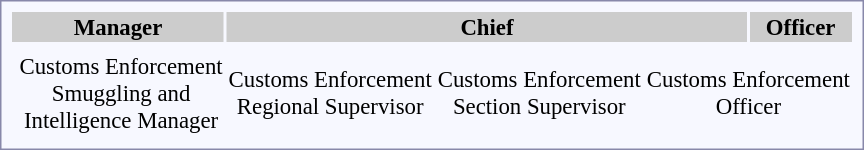<table style="border:1px solid #8888aa; background-color:#f7f8ff; padding:5px; font-size:95%; margin: 0px 12px 12px 0px;">
<tr bgcolor="#CCCCCC">
<th colspan=4>Manager</th>
<th colspan=7>Chief</th>
<th colspan=3>Officer</th>
</tr>
<tr style="text-align:center;">
<td rowspan=2></td>
<td colspan=3></td>
<td colspan=3></td>
<td colspan=3></td>
<td colspan=3></td>
</tr>
<tr style="text-align:center;">
<td colspan=3>Customs Enforcement <br> Smuggling and <br> Intelligence Manager</td>
<td colspan=3>Customs Enforcement <br> Regional Supervisor</td>
<td colspan=3>Customs Enforcement <br> Section Supervisor</td>
<td colspan=3>Customs Enforcement <br> Officer</td>
</tr>
<tr>
</tr>
</table>
